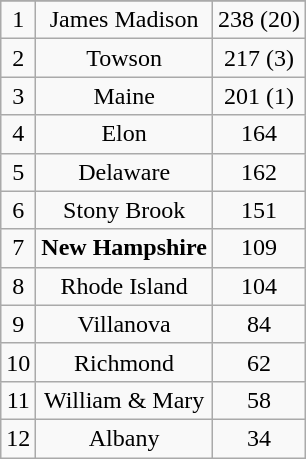<table class="wikitable">
<tr align="center">
</tr>
<tr align="center">
<td>1</td>
<td>James Madison</td>
<td>238 (20)</td>
</tr>
<tr align="center">
<td>2</td>
<td>Towson</td>
<td>217 (3)</td>
</tr>
<tr align="center">
<td>3</td>
<td>Maine</td>
<td>201 (1)</td>
</tr>
<tr align="center">
<td>4</td>
<td>Elon</td>
<td>164</td>
</tr>
<tr align="center">
<td>5</td>
<td>Delaware</td>
<td>162</td>
</tr>
<tr align="center">
<td>6</td>
<td>Stony Brook</td>
<td>151</td>
</tr>
<tr align="center">
<td>7</td>
<td><strong>New Hampshire</strong></td>
<td>109</td>
</tr>
<tr align="center">
<td>8</td>
<td>Rhode Island</td>
<td>104</td>
</tr>
<tr align="center">
<td>9</td>
<td>Villanova</td>
<td>84</td>
</tr>
<tr align="center">
<td>10</td>
<td>Richmond</td>
<td>62</td>
</tr>
<tr align="center">
<td>11</td>
<td>William & Mary</td>
<td>58</td>
</tr>
<tr align="center">
<td>12</td>
<td>Albany</td>
<td>34</td>
</tr>
</table>
